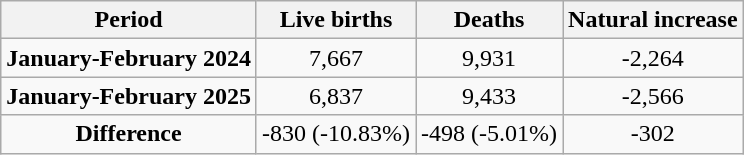<table class="wikitable"  style="text-align:center;">
<tr>
<th>Period</th>
<th>Live births</th>
<th>Deaths</th>
<th>Natural increase</th>
</tr>
<tr>
<td><strong>January-February 2024</strong></td>
<td>7,667</td>
<td>9,931</td>
<td>-2,264</td>
</tr>
<tr>
<td><strong>January-February 2025</strong></td>
<td>6,837</td>
<td>9,433</td>
<td>-2,566</td>
</tr>
<tr>
<td><strong>Difference</strong></td>
<td> -830 (-10.83%)</td>
<td> -498 (-5.01%)</td>
<td> -302</td>
</tr>
</table>
